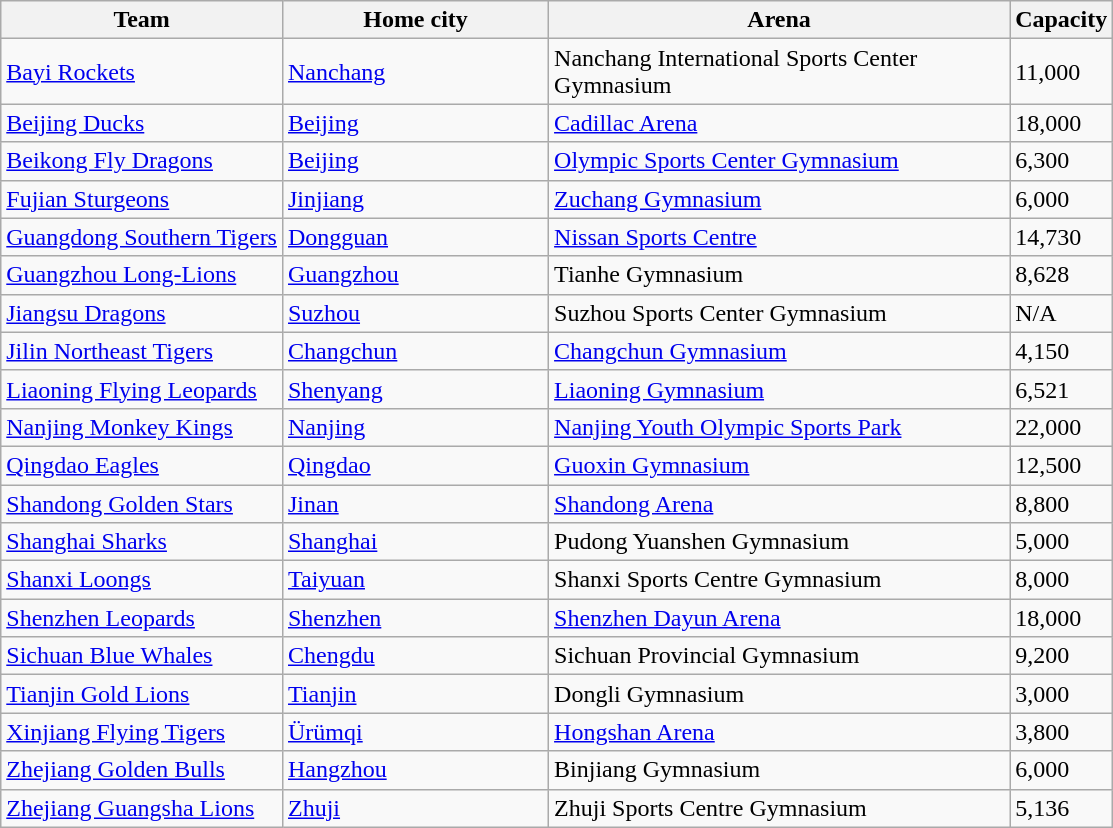<table class="wikitable sortable">
<tr>
<th>Team</th>
<th width=170>Home city</th>
<th width=300>Arena</th>
<th>Capacity</th>
</tr>
<tr>
<td><a href='#'>Bayi Rockets</a></td>
<td><a href='#'>Nanchang</a></td>
<td>Nanchang International Sports Center Gymnasium</td>
<td>11,000</td>
</tr>
<tr>
<td><a href='#'>Beijing Ducks</a></td>
<td><a href='#'>Beijing</a></td>
<td><a href='#'>Cadillac Arena</a></td>
<td>18,000</td>
</tr>
<tr>
<td><a href='#'>Beikong Fly Dragons</a></td>
<td><a href='#'>Beijing</a></td>
<td><a href='#'>Olympic Sports Center Gymnasium</a></td>
<td>6,300</td>
</tr>
<tr>
<td><a href='#'>Fujian Sturgeons</a></td>
<td><a href='#'>Jinjiang</a></td>
<td><a href='#'>Zuchang Gymnasium</a></td>
<td>6,000</td>
</tr>
<tr>
<td><a href='#'>Guangdong Southern Tigers</a></td>
<td><a href='#'>Dongguan</a></td>
<td><a href='#'>Nissan Sports Centre</a></td>
<td>14,730</td>
</tr>
<tr>
<td><a href='#'>Guangzhou Long-Lions</a></td>
<td><a href='#'>Guangzhou</a></td>
<td>Tianhe Gymnasium</td>
<td>8,628</td>
</tr>
<tr>
<td><a href='#'>Jiangsu Dragons</a></td>
<td><a href='#'>Suzhou</a></td>
<td>Suzhou Sports Center Gymnasium</td>
<td>N/A</td>
</tr>
<tr>
<td><a href='#'>Jilin Northeast Tigers</a></td>
<td><a href='#'>Changchun</a></td>
<td><a href='#'>Changchun Gymnasium</a></td>
<td>4,150</td>
</tr>
<tr>
<td><a href='#'>Liaoning Flying Leopards</a></td>
<td><a href='#'>Shenyang</a></td>
<td><a href='#'>Liaoning Gymnasium</a></td>
<td>6,521</td>
</tr>
<tr>
<td><a href='#'>Nanjing Monkey Kings</a></td>
<td><a href='#'>Nanjing</a></td>
<td><a href='#'>Nanjing Youth Olympic Sports Park</a></td>
<td>22,000</td>
</tr>
<tr>
<td><a href='#'>Qingdao Eagles</a></td>
<td><a href='#'>Qingdao</a></td>
<td><a href='#'>Guoxin Gymnasium</a></td>
<td>12,500</td>
</tr>
<tr>
<td><a href='#'>Shandong Golden Stars</a></td>
<td><a href='#'>Jinan</a></td>
<td><a href='#'>Shandong Arena</a></td>
<td>8,800</td>
</tr>
<tr>
<td><a href='#'>Shanghai Sharks</a></td>
<td><a href='#'>Shanghai</a></td>
<td>Pudong Yuanshen Gymnasium</td>
<td>5,000</td>
</tr>
<tr>
<td><a href='#'>Shanxi Loongs</a></td>
<td><a href='#'>Taiyuan</a></td>
<td>Shanxi Sports Centre Gymnasium</td>
<td>8,000</td>
</tr>
<tr>
<td><a href='#'>Shenzhen Leopards</a></td>
<td><a href='#'>Shenzhen</a></td>
<td><a href='#'>Shenzhen Dayun Arena</a></td>
<td>18,000</td>
</tr>
<tr>
<td><a href='#'>Sichuan Blue Whales</a></td>
<td><a href='#'>Chengdu</a></td>
<td>Sichuan Provincial Gymnasium</td>
<td>9,200</td>
</tr>
<tr>
<td><a href='#'>Tianjin Gold Lions</a></td>
<td><a href='#'>Tianjin</a></td>
<td>Dongli Gymnasium</td>
<td>3,000</td>
</tr>
<tr>
<td><a href='#'>Xinjiang Flying Tigers</a></td>
<td><a href='#'>Ürümqi</a></td>
<td><a href='#'>Hongshan Arena</a></td>
<td>3,800</td>
</tr>
<tr>
<td><a href='#'>Zhejiang Golden Bulls</a></td>
<td><a href='#'>Hangzhou</a></td>
<td>Binjiang Gymnasium</td>
<td>6,000</td>
</tr>
<tr>
<td><a href='#'>Zhejiang Guangsha Lions</a></td>
<td><a href='#'>Zhuji</a></td>
<td>Zhuji Sports Centre Gymnasium</td>
<td>5,136</td>
</tr>
</table>
